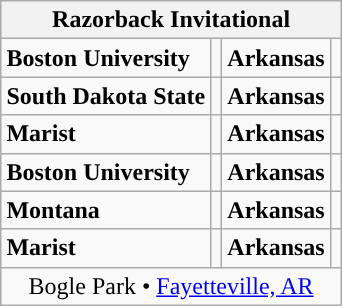<table class="wikitable" style="float:right">
<tr>
<th colspan=4>Razorback Invitational</th>
</tr>
<tr>
<td><strong>Boston University</strong></td>
<td></td>
<td><strong>Arkansas</strong></td>
<td></td>
</tr>
<tr>
<td><strong>South Dakota State</strong></td>
<td></td>
<td><strong>Arkansas</strong></td>
<td></td>
</tr>
<tr>
<td><strong>Marist</strong></td>
<td></td>
<td><strong>Arkansas</strong></td>
<td></td>
</tr>
<tr>
<td><strong>Boston University</strong></td>
<td></td>
<td><strong>Arkansas</strong></td>
<td></td>
</tr>
<tr>
<td><strong>Montana</strong></td>
<td></td>
<td><strong>Arkansas</strong></td>
<td></td>
</tr>
<tr>
<td><strong>Marist</strong></td>
<td></td>
<td><strong>Arkansas</strong></td>
<td></td>
</tr>
<tr>
<td colspan=4 style="text-align:center">Bogle Park • <a href='#'>Fayetteville, AR</a></td>
</tr>
</table>
